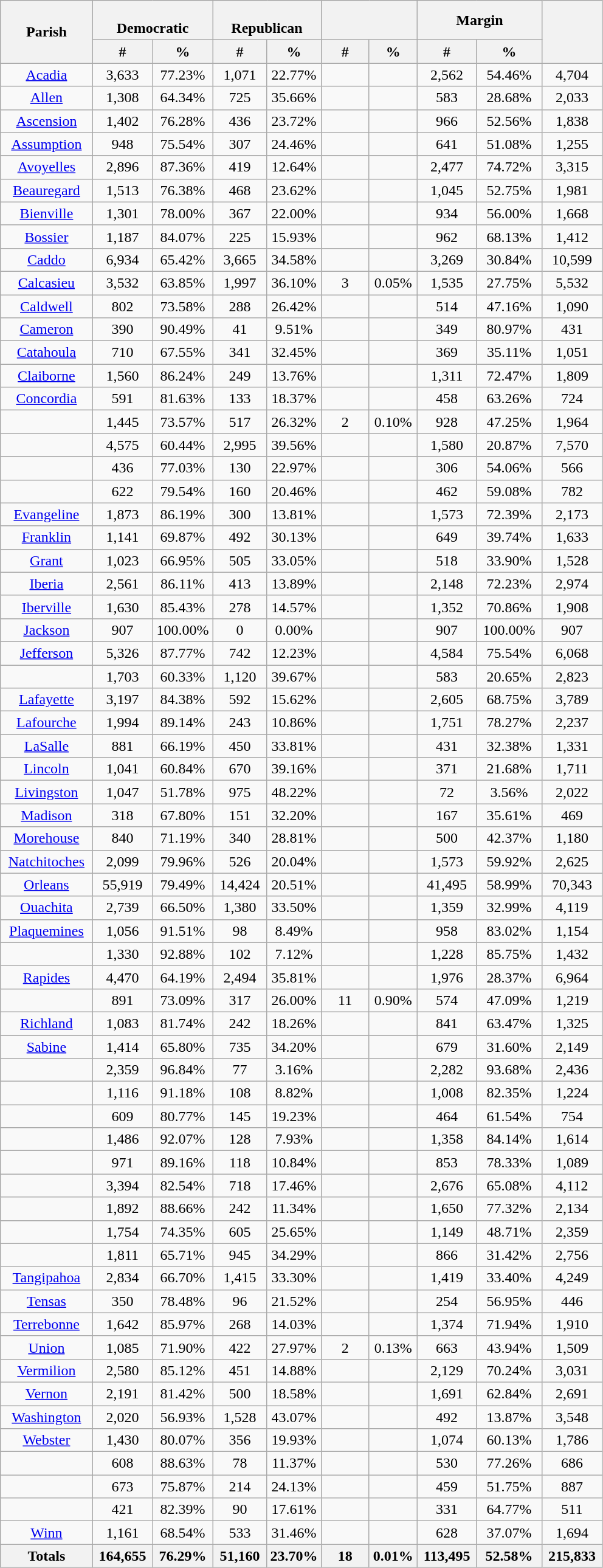<table class="wikitable sortable mw-collapsible mw-collapsed">
<tr>
<th rowspan="2">Parish</th>
<th colspan="2"><br>Democratic</th>
<th colspan="2"><br>Republican</th>
<th colspan="2"><br></th>
<th colspan="2">Margin</th>
<th rowspan="2"></th>
</tr>
<tr style="text-align:center;">
<th width="10%" data-sort-type="number">#</th>
<th width="10%" data-sort-type="number">%</th>
<th width="9%" data-sort-type="number">#</th>
<th width="9%" data-sort-type="number">%</th>
<th width="8%" data-sort-type="number">#</th>
<th width="8%" data-sort-type="number">%</th>
<th data-sort-type="number">#</th>
<th data-sort-type="number">%</th>
</tr>
<tr style="text-align:center;">
<td><a href='#'>Acadia</a></td>
<td>3,633</td>
<td>77.23%</td>
<td>1,071</td>
<td>22.77%</td>
<td></td>
<td></td>
<td>2,562</td>
<td>54.46%</td>
<td>4,704</td>
</tr>
<tr style="text-align:center;">
<td><a href='#'>Allen</a></td>
<td>1,308</td>
<td>64.34%</td>
<td>725</td>
<td>35.66%</td>
<td></td>
<td></td>
<td>583</td>
<td>28.68%</td>
<td>2,033</td>
</tr>
<tr style="text-align:center;">
<td><a href='#'>Ascension</a></td>
<td>1,402</td>
<td>76.28%</td>
<td>436</td>
<td>23.72%</td>
<td></td>
<td></td>
<td>966</td>
<td>52.56%</td>
<td>1,838</td>
</tr>
<tr style="text-align:center;">
<td><a href='#'>Assumption</a></td>
<td>948</td>
<td>75.54%</td>
<td>307</td>
<td>24.46%</td>
<td></td>
<td></td>
<td>641</td>
<td>51.08%</td>
<td>1,255</td>
</tr>
<tr style="text-align:center;">
<td><a href='#'>Avoyelles</a></td>
<td>2,896</td>
<td>87.36%</td>
<td>419</td>
<td>12.64%</td>
<td></td>
<td></td>
<td>2,477</td>
<td>74.72%</td>
<td>3,315</td>
</tr>
<tr style="text-align:center;">
<td><a href='#'>Beauregard</a></td>
<td>1,513</td>
<td>76.38%</td>
<td>468</td>
<td>23.62%</td>
<td></td>
<td></td>
<td>1,045</td>
<td>52.75%</td>
<td>1,981</td>
</tr>
<tr style="text-align:center;">
<td><a href='#'>Bienville</a></td>
<td>1,301</td>
<td>78.00%</td>
<td>367</td>
<td>22.00%</td>
<td></td>
<td></td>
<td>934</td>
<td>56.00%</td>
<td>1,668</td>
</tr>
<tr style="text-align:center;">
<td><a href='#'>Bossier</a></td>
<td>1,187</td>
<td>84.07%</td>
<td>225</td>
<td>15.93%</td>
<td></td>
<td></td>
<td>962</td>
<td>68.13%</td>
<td>1,412</td>
</tr>
<tr style="text-align:center;">
<td><a href='#'>Caddo</a></td>
<td>6,934</td>
<td>65.42%</td>
<td>3,665</td>
<td>34.58%</td>
<td></td>
<td></td>
<td>3,269</td>
<td>30.84%</td>
<td>10,599</td>
</tr>
<tr style="text-align:center;">
<td><a href='#'>Calcasieu</a></td>
<td>3,532</td>
<td>63.85%</td>
<td>1,997</td>
<td>36.10%</td>
<td>3</td>
<td>0.05%</td>
<td>1,535</td>
<td>27.75%</td>
<td>5,532</td>
</tr>
<tr style="text-align:center;">
<td><a href='#'>Caldwell</a></td>
<td>802</td>
<td>73.58%</td>
<td>288</td>
<td>26.42%</td>
<td></td>
<td></td>
<td>514</td>
<td>47.16%</td>
<td>1,090</td>
</tr>
<tr style="text-align:center;">
<td><a href='#'>Cameron</a></td>
<td>390</td>
<td>90.49%</td>
<td>41</td>
<td>9.51%</td>
<td></td>
<td></td>
<td>349</td>
<td>80.97%</td>
<td>431</td>
</tr>
<tr style="text-align:center;">
<td><a href='#'>Catahoula</a></td>
<td>710</td>
<td>67.55%</td>
<td>341</td>
<td>32.45%</td>
<td></td>
<td></td>
<td>369</td>
<td>35.11%</td>
<td>1,051</td>
</tr>
<tr style="text-align:center;">
<td><a href='#'>Claiborne</a></td>
<td>1,560</td>
<td>86.24%</td>
<td>249</td>
<td>13.76%</td>
<td></td>
<td></td>
<td>1,311</td>
<td>72.47%</td>
<td>1,809</td>
</tr>
<tr style="text-align:center;">
<td><a href='#'>Concordia</a></td>
<td>591</td>
<td>81.63%</td>
<td>133</td>
<td>18.37%</td>
<td></td>
<td></td>
<td>458</td>
<td>63.26%</td>
<td>724</td>
</tr>
<tr style="text-align:center;">
<td></td>
<td>1,445</td>
<td>73.57%</td>
<td>517</td>
<td>26.32%</td>
<td>2</td>
<td>0.10%</td>
<td>928</td>
<td>47.25%</td>
<td>1,964</td>
</tr>
<tr style="text-align:center;">
<td></td>
<td>4,575</td>
<td>60.44%</td>
<td>2,995</td>
<td>39.56%</td>
<td></td>
<td></td>
<td>1,580</td>
<td>20.87%</td>
<td>7,570</td>
</tr>
<tr style="text-align:center;">
<td></td>
<td>436</td>
<td>77.03%</td>
<td>130</td>
<td>22.97%</td>
<td></td>
<td></td>
<td>306</td>
<td>54.06%</td>
<td>566</td>
</tr>
<tr style="text-align:center;">
<td></td>
<td>622</td>
<td>79.54%</td>
<td>160</td>
<td>20.46%</td>
<td></td>
<td></td>
<td>462</td>
<td>59.08%</td>
<td>782</td>
</tr>
<tr style="text-align:center;">
<td><a href='#'>Evangeline</a></td>
<td>1,873</td>
<td>86.19%</td>
<td>300</td>
<td>13.81%</td>
<td></td>
<td></td>
<td>1,573</td>
<td>72.39%</td>
<td>2,173</td>
</tr>
<tr style="text-align:center;">
<td><a href='#'>Franklin</a></td>
<td>1,141</td>
<td>69.87%</td>
<td>492</td>
<td>30.13%</td>
<td></td>
<td></td>
<td>649</td>
<td>39.74%</td>
<td>1,633</td>
</tr>
<tr style="text-align:center;">
<td><a href='#'>Grant</a></td>
<td>1,023</td>
<td>66.95%</td>
<td>505</td>
<td>33.05%</td>
<td></td>
<td></td>
<td>518</td>
<td>33.90%</td>
<td>1,528</td>
</tr>
<tr style="text-align:center;">
<td><a href='#'>Iberia</a></td>
<td>2,561</td>
<td>86.11%</td>
<td>413</td>
<td>13.89%</td>
<td></td>
<td></td>
<td>2,148</td>
<td>72.23%</td>
<td>2,974</td>
</tr>
<tr style="text-align:center;">
<td><a href='#'>Iberville</a></td>
<td>1,630</td>
<td>85.43%</td>
<td>278</td>
<td>14.57%</td>
<td></td>
<td></td>
<td>1,352</td>
<td>70.86%</td>
<td>1,908</td>
</tr>
<tr style="text-align:center;">
<td><a href='#'>Jackson</a></td>
<td>907</td>
<td>100.00%</td>
<td>0</td>
<td>0.00%</td>
<td></td>
<td></td>
<td>907</td>
<td>100.00%</td>
<td>907</td>
</tr>
<tr style="text-align:center;">
<td><a href='#'>Jefferson</a></td>
<td>5,326</td>
<td>87.77%</td>
<td>742</td>
<td>12.23%</td>
<td></td>
<td></td>
<td>4,584</td>
<td>75.54%</td>
<td>6,068</td>
</tr>
<tr style="text-align:center;">
<td></td>
<td>1,703</td>
<td>60.33%</td>
<td>1,120</td>
<td>39.67%</td>
<td></td>
<td></td>
<td>583</td>
<td>20.65%</td>
<td>2,823</td>
</tr>
<tr style="text-align:center;">
<td><a href='#'>Lafayette</a></td>
<td>3,197</td>
<td>84.38%</td>
<td>592</td>
<td>15.62%</td>
<td></td>
<td></td>
<td>2,605</td>
<td>68.75%</td>
<td>3,789</td>
</tr>
<tr style="text-align:center;">
<td><a href='#'>Lafourche</a></td>
<td>1,994</td>
<td>89.14%</td>
<td>243</td>
<td>10.86%</td>
<td></td>
<td></td>
<td>1,751</td>
<td>78.27%</td>
<td>2,237</td>
</tr>
<tr style="text-align:center;">
<td><a href='#'>LaSalle</a></td>
<td>881</td>
<td>66.19%</td>
<td>450</td>
<td>33.81%</td>
<td></td>
<td></td>
<td>431</td>
<td>32.38%</td>
<td>1,331</td>
</tr>
<tr style="text-align:center;">
<td><a href='#'>Lincoln</a></td>
<td>1,041</td>
<td>60.84%</td>
<td>670</td>
<td>39.16%</td>
<td></td>
<td></td>
<td>371</td>
<td>21.68%</td>
<td>1,711</td>
</tr>
<tr style="text-align:center;">
<td><a href='#'>Livingston</a></td>
<td>1,047</td>
<td>51.78%</td>
<td>975</td>
<td>48.22%</td>
<td></td>
<td></td>
<td>72</td>
<td>3.56%</td>
<td>2,022</td>
</tr>
<tr style="text-align:center;">
<td><a href='#'>Madison</a></td>
<td>318</td>
<td>67.80%</td>
<td>151</td>
<td>32.20%</td>
<td></td>
<td></td>
<td>167</td>
<td>35.61%</td>
<td>469</td>
</tr>
<tr style="text-align:center;">
<td><a href='#'>Morehouse</a></td>
<td>840</td>
<td>71.19%</td>
<td>340</td>
<td>28.81%</td>
<td></td>
<td></td>
<td>500</td>
<td>42.37%</td>
<td>1,180</td>
</tr>
<tr style="text-align:center;">
<td><a href='#'>Natchitoches</a></td>
<td>2,099</td>
<td>79.96%</td>
<td>526</td>
<td>20.04%</td>
<td></td>
<td></td>
<td>1,573</td>
<td>59.92%</td>
<td>2,625</td>
</tr>
<tr style="text-align:center;">
<td><a href='#'>Orleans</a></td>
<td>55,919</td>
<td>79.49%</td>
<td>14,424</td>
<td>20.51%</td>
<td></td>
<td></td>
<td>41,495</td>
<td>58.99%</td>
<td>70,343</td>
</tr>
<tr style="text-align:center;">
<td><a href='#'>Ouachita</a></td>
<td>2,739</td>
<td>66.50%</td>
<td>1,380</td>
<td>33.50%</td>
<td></td>
<td></td>
<td>1,359</td>
<td>32.99%</td>
<td>4,119</td>
</tr>
<tr style="text-align:center;">
<td><a href='#'>Plaquemines</a></td>
<td>1,056</td>
<td>91.51%</td>
<td>98</td>
<td>8.49%</td>
<td></td>
<td></td>
<td>958</td>
<td>83.02%</td>
<td>1,154</td>
</tr>
<tr style="text-align:center;">
<td></td>
<td>1,330</td>
<td>92.88%</td>
<td>102</td>
<td>7.12%</td>
<td></td>
<td></td>
<td>1,228</td>
<td>85.75%</td>
<td>1,432</td>
</tr>
<tr style="text-align:center;">
<td><a href='#'>Rapides</a></td>
<td>4,470</td>
<td>64.19%</td>
<td>2,494</td>
<td>35.81%</td>
<td></td>
<td></td>
<td>1,976</td>
<td>28.37%</td>
<td>6,964</td>
</tr>
<tr style="text-align:center;">
<td></td>
<td>891</td>
<td>73.09%</td>
<td>317</td>
<td>26.00%</td>
<td>11</td>
<td>0.90%</td>
<td>574</td>
<td>47.09%</td>
<td>1,219</td>
</tr>
<tr style="text-align:center;">
<td><a href='#'>Richland</a></td>
<td>1,083</td>
<td>81.74%</td>
<td>242</td>
<td>18.26%</td>
<td></td>
<td></td>
<td>841</td>
<td>63.47%</td>
<td>1,325</td>
</tr>
<tr style="text-align:center;">
<td><a href='#'>Sabine</a></td>
<td>1,414</td>
<td>65.80%</td>
<td>735</td>
<td>34.20%</td>
<td></td>
<td></td>
<td>679</td>
<td>31.60%</td>
<td>2,149</td>
</tr>
<tr style="text-align:center;">
<td></td>
<td>2,359</td>
<td>96.84%</td>
<td>77</td>
<td>3.16%</td>
<td></td>
<td></td>
<td>2,282</td>
<td>93.68%</td>
<td>2,436</td>
</tr>
<tr style="text-align:center;">
<td></td>
<td>1,116</td>
<td>91.18%</td>
<td>108</td>
<td>8.82%</td>
<td></td>
<td></td>
<td>1,008</td>
<td>82.35%</td>
<td>1,224</td>
</tr>
<tr style="text-align:center;">
<td></td>
<td>609</td>
<td>80.77%</td>
<td>145</td>
<td>19.23%</td>
<td></td>
<td></td>
<td>464</td>
<td>61.54%</td>
<td>754</td>
</tr>
<tr style="text-align:center;">
<td></td>
<td>1,486</td>
<td>92.07%</td>
<td>128</td>
<td>7.93%</td>
<td></td>
<td></td>
<td>1,358</td>
<td>84.14%</td>
<td>1,614</td>
</tr>
<tr style="text-align:center;">
<td></td>
<td>971</td>
<td>89.16%</td>
<td>118</td>
<td>10.84%</td>
<td></td>
<td></td>
<td>853</td>
<td>78.33%</td>
<td>1,089</td>
</tr>
<tr style="text-align:center;">
<td></td>
<td>3,394</td>
<td>82.54%</td>
<td>718</td>
<td>17.46%</td>
<td></td>
<td></td>
<td>2,676</td>
<td>65.08%</td>
<td>4,112</td>
</tr>
<tr style="text-align:center;">
<td></td>
<td>1,892</td>
<td>88.66%</td>
<td>242</td>
<td>11.34%</td>
<td></td>
<td></td>
<td>1,650</td>
<td>77.32%</td>
<td>2,134</td>
</tr>
<tr style="text-align:center;">
<td></td>
<td>1,754</td>
<td>74.35%</td>
<td>605</td>
<td>25.65%</td>
<td></td>
<td></td>
<td>1,149</td>
<td>48.71%</td>
<td>2,359</td>
</tr>
<tr style="text-align:center;">
<td></td>
<td>1,811</td>
<td>65.71%</td>
<td>945</td>
<td>34.29%</td>
<td></td>
<td></td>
<td>866</td>
<td>31.42%</td>
<td>2,756</td>
</tr>
<tr style="text-align:center;">
<td><a href='#'>Tangipahoa</a></td>
<td>2,834</td>
<td>66.70%</td>
<td>1,415</td>
<td>33.30%</td>
<td></td>
<td></td>
<td>1,419</td>
<td>33.40%</td>
<td>4,249</td>
</tr>
<tr style="text-align:center;">
<td><a href='#'>Tensas</a></td>
<td>350</td>
<td>78.48%</td>
<td>96</td>
<td>21.52%</td>
<td></td>
<td></td>
<td>254</td>
<td>56.95%</td>
<td>446</td>
</tr>
<tr style="text-align:center;">
<td><a href='#'>Terrebonne</a></td>
<td>1,642</td>
<td>85.97%</td>
<td>268</td>
<td>14.03%</td>
<td></td>
<td></td>
<td>1,374</td>
<td>71.94%</td>
<td>1,910</td>
</tr>
<tr style="text-align:center;">
<td><a href='#'>Union</a></td>
<td>1,085</td>
<td>71.90%</td>
<td>422</td>
<td>27.97%</td>
<td>2</td>
<td>0.13%</td>
<td>663</td>
<td>43.94%</td>
<td>1,509</td>
</tr>
<tr style="text-align:center;">
<td><a href='#'>Vermilion</a></td>
<td>2,580</td>
<td>85.12%</td>
<td>451</td>
<td>14.88%</td>
<td></td>
<td></td>
<td>2,129</td>
<td>70.24%</td>
<td>3,031</td>
</tr>
<tr style="text-align:center;">
<td><a href='#'>Vernon</a></td>
<td>2,191</td>
<td>81.42%</td>
<td>500</td>
<td>18.58%</td>
<td></td>
<td></td>
<td>1,691</td>
<td>62.84%</td>
<td>2,691</td>
</tr>
<tr style="text-align:center;">
<td><a href='#'>Washington</a></td>
<td>2,020</td>
<td>56.93%</td>
<td>1,528</td>
<td>43.07%</td>
<td></td>
<td></td>
<td>492</td>
<td>13.87%</td>
<td>3,548</td>
</tr>
<tr style="text-align:center;">
<td><a href='#'>Webster</a></td>
<td>1,430</td>
<td>80.07%</td>
<td>356</td>
<td>19.93%</td>
<td></td>
<td></td>
<td>1,074</td>
<td>60.13%</td>
<td>1,786</td>
</tr>
<tr style="text-align:center;">
<td></td>
<td>608</td>
<td>88.63%</td>
<td>78</td>
<td>11.37%</td>
<td></td>
<td></td>
<td>530</td>
<td>77.26%</td>
<td>686</td>
</tr>
<tr style="text-align:center;">
<td></td>
<td>673</td>
<td>75.87%</td>
<td>214</td>
<td>24.13%</td>
<td></td>
<td></td>
<td>459</td>
<td>51.75%</td>
<td>887</td>
</tr>
<tr style="text-align:center;">
<td></td>
<td>421</td>
<td>82.39%</td>
<td>90</td>
<td>17.61%</td>
<td></td>
<td></td>
<td>331</td>
<td>64.77%</td>
<td>511</td>
</tr>
<tr style="text-align:center;">
<td><a href='#'>Winn</a></td>
<td>1,161</td>
<td>68.54%</td>
<td>533</td>
<td>31.46%</td>
<td></td>
<td></td>
<td>628</td>
<td>37.07%</td>
<td>1,694</td>
</tr>
<tr style="text-align:center;">
<th>Totals</th>
<th>164,655</th>
<th>76.29%</th>
<th>51,160</th>
<th>23.70%</th>
<th>18</th>
<th>0.01%</th>
<th>113,495</th>
<th>52.58%</th>
<th>215,833</th>
</tr>
</table>
